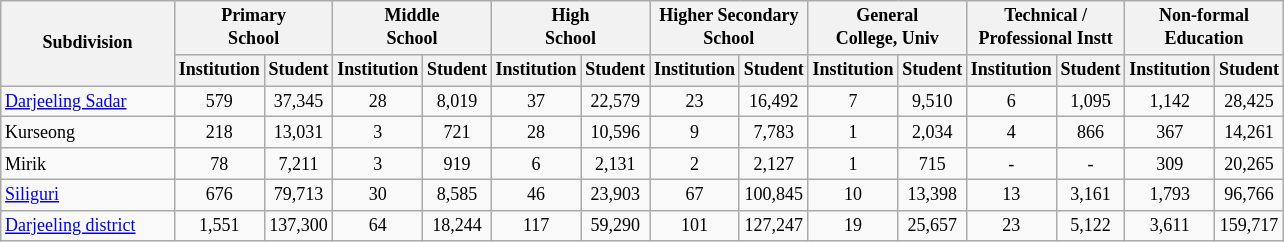<table class="wikitable" style="text-align:center;font-size: 9pt">
<tr>
<th rowspan="2" width="110">Subdivision</th>
<th colspan="2">Primary<br>School</th>
<th colspan="2">Middle<br>School</th>
<th colspan="2">High<br>School</th>
<th colspan="2">Higher Secondary<br>School</th>
<th colspan="2">General<br>College, Univ</th>
<th colspan="2">Technical /<br>Professional Instt</th>
<th colspan="2">Non-formal<br>Education</th>
</tr>
<tr>
<th width="30">Institution</th>
<th width="30">Student</th>
<th width="30">Institution</th>
<th width="30">Student</th>
<th width="30">Institution</th>
<th width="30">Student</th>
<th width="30">Institution</th>
<th width="30">Student</th>
<th width="30">Institution</th>
<th width="30">Student</th>
<th width="30">Institution</th>
<th width="30">Student</th>
<th width="30">Institution</th>
<th width="30">Student</th>
</tr>
<tr>
<td align="left"><a href='#'>Darjeeling Sadar</a></td>
<td align="center">579</td>
<td align="center">37,345</td>
<td align="center">28</td>
<td align="center">8,019</td>
<td align="center">37</td>
<td align="center">22,579</td>
<td align="center">23</td>
<td align="center">16,492</td>
<td align="center">7</td>
<td align="center">9,510</td>
<td align="center">6</td>
<td align="center">1,095</td>
<td align="center">1,142</td>
<td align="center">28,425</td>
</tr>
<tr>
<td align="left">Kurseong</td>
<td align="center">218</td>
<td align="center">13,031</td>
<td align="center">3</td>
<td align="center">721</td>
<td align="center">28</td>
<td align="center">10,596</td>
<td align="center">9</td>
<td align="center">7,783</td>
<td align="center">1</td>
<td align="center">2,034</td>
<td align="center">4</td>
<td align="center">866</td>
<td align="center">367</td>
<td align="center">14,261</td>
</tr>
<tr>
<td align="left">Mirik</td>
<td align="center">78</td>
<td align="center">7,211</td>
<td align="center">3</td>
<td align="center">919</td>
<td align="center">6</td>
<td align="center">2,131</td>
<td align="center">2</td>
<td align="center">2,127</td>
<td align="center">1</td>
<td align="center">715</td>
<td align="center">-</td>
<td align="center">-</td>
<td align="center">309</td>
<td align="center">20,265</td>
</tr>
<tr>
<td align="left"><a href='#'>Siliguri</a></td>
<td align="center">676</td>
<td align="center">79,713</td>
<td align="center">30</td>
<td align="center">8,585</td>
<td align="center">46</td>
<td align="center">23,903</td>
<td align="center">67</td>
<td align="center">100,845</td>
<td align="center">10</td>
<td align="center">13,398</td>
<td align="center">13</td>
<td align="center">3,161</td>
<td align="center">1,793</td>
<td align="center">96,766</td>
</tr>
<tr>
<td align="left"><a href='#'>Darjeeling district</a></td>
<td align="center">1,551</td>
<td align="center">137,300</td>
<td align="center">64</td>
<td align="center">18,244</td>
<td align="center">117</td>
<td align="center">59,290</td>
<td align="center">101</td>
<td align="center">127,247</td>
<td align="center">19</td>
<td align="center">25,657</td>
<td align="center">23</td>
<td align="center">5,122</td>
<td align="center">3,611</td>
<td align="center">159,717</td>
</tr>
</table>
